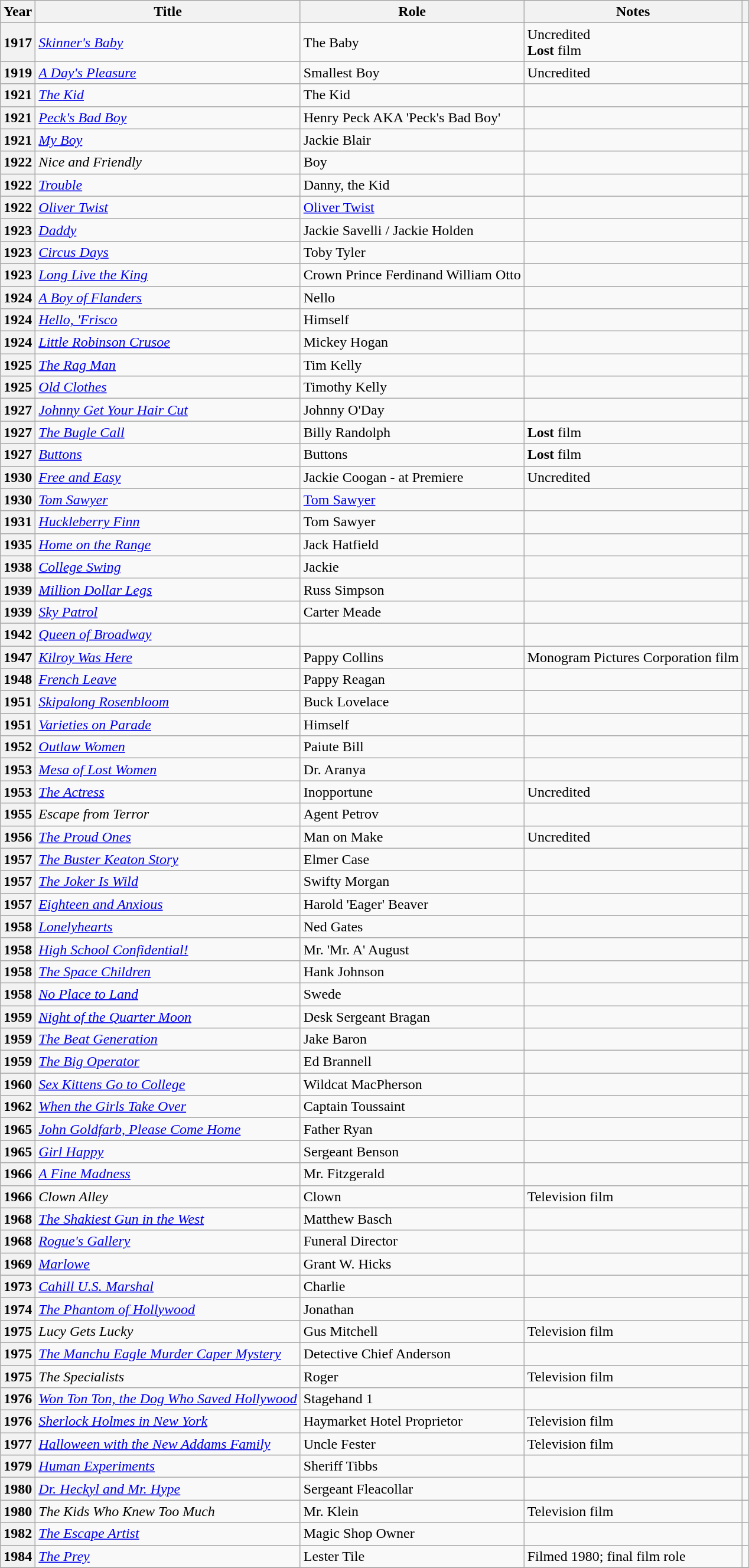<table class="wikitable plainrowheaders sortable" style="margin-right: 0;">
<tr>
<th scope="col">Year</th>
<th scope="col">Title</th>
<th scope="col">Role</th>
<th scope="col" class="unsortable">Notes</th>
<th scope="col" class="unsortable"></th>
</tr>
<tr>
<th scope="row">1917</th>
<td><em><a href='#'>Skinner's Baby</a></em></td>
<td>The Baby</td>
<td>Uncredited <br> <strong>Lost</strong> film</td>
<td align=center></td>
</tr>
<tr>
<th scope="row">1919</th>
<td><em><a href='#'>A Day's Pleasure</a></em></td>
<td>Smallest Boy</td>
<td>Uncredited</td>
<td align=center></td>
</tr>
<tr>
<th scope="row">1921</th>
<td><em><a href='#'>The Kid</a></em></td>
<td>The Kid</td>
<td></td>
<td align=center></td>
</tr>
<tr>
<th scope="row">1921</th>
<td><em><a href='#'>Peck's Bad Boy</a></em></td>
<td>Henry Peck AKA 'Peck's Bad Boy'</td>
<td></td>
<td align=center></td>
</tr>
<tr>
<th scope="row">1921</th>
<td><em><a href='#'>My Boy</a></em></td>
<td>Jackie Blair</td>
<td></td>
<td align=center></td>
</tr>
<tr>
<th scope="row">1922</th>
<td><em>Nice and Friendly</em></td>
<td>Boy</td>
<td></td>
<td align=center></td>
</tr>
<tr>
<th scope="row">1922</th>
<td><em><a href='#'>Trouble</a></em></td>
<td>Danny, the Kid</td>
<td></td>
<td align=center></td>
</tr>
<tr>
<th scope="row">1922</th>
<td><em><a href='#'>Oliver Twist</a></em></td>
<td><a href='#'>Oliver Twist</a></td>
<td></td>
<td align=center></td>
</tr>
<tr>
<th scope="row">1923</th>
<td><em><a href='#'>Daddy</a></em></td>
<td>Jackie Savelli / Jackie Holden</td>
<td></td>
<td align=center></td>
</tr>
<tr>
<th scope="row">1923</th>
<td><em><a href='#'>Circus Days</a></em></td>
<td>Toby Tyler</td>
<td></td>
<td align=center></td>
</tr>
<tr>
<th scope="row">1923</th>
<td><em><a href='#'>Long Live the King</a></em></td>
<td>Crown Prince Ferdinand William Otto</td>
<td></td>
<td align=center></td>
</tr>
<tr>
<th scope="row">1924</th>
<td><em><a href='#'>A Boy of Flanders</a></em></td>
<td>Nello</td>
<td></td>
<td align=center></td>
</tr>
<tr>
<th scope="row">1924</th>
<td><em><a href='#'>Hello, 'Frisco</a></em></td>
<td>Himself</td>
<td></td>
<td align=center></td>
</tr>
<tr>
<th scope="row">1924</th>
<td><em><a href='#'>Little Robinson Crusoe</a></em></td>
<td>Mickey Hogan</td>
<td></td>
<td align=center></td>
</tr>
<tr>
<th scope="row">1925</th>
<td><em><a href='#'>The Rag Man</a></em></td>
<td>Tim Kelly</td>
<td></td>
<td align=center></td>
</tr>
<tr>
<th scope="row">1925</th>
<td><em><a href='#'>Old Clothes</a></em></td>
<td>Timothy Kelly</td>
<td></td>
<td align=center></td>
</tr>
<tr>
<th scope="row">1927</th>
<td><em><a href='#'>Johnny Get Your Hair Cut</a></em></td>
<td>Johnny O'Day</td>
<td></td>
<td align=center></td>
</tr>
<tr>
<th scope="row">1927</th>
<td><em><a href='#'>The Bugle Call</a></em></td>
<td>Billy Randolph</td>
<td><strong>Lost</strong> film</td>
<td align=center></td>
</tr>
<tr>
<th scope="row">1927</th>
<td><em><a href='#'>Buttons</a></em></td>
<td>Buttons</td>
<td><strong>Lost</strong> film</td>
<td align=center></td>
</tr>
<tr>
<th scope="row">1930</th>
<td><em><a href='#'>Free and Easy</a></em></td>
<td>Jackie Coogan - at Premiere</td>
<td>Uncredited</td>
<td align=center></td>
</tr>
<tr>
<th scope="row">1930</th>
<td><em><a href='#'>Tom Sawyer</a></em></td>
<td><a href='#'>Tom Sawyer</a></td>
<td></td>
<td align=center></td>
</tr>
<tr>
<th scope="row">1931</th>
<td><em><a href='#'>Huckleberry Finn</a></em></td>
<td>Tom Sawyer</td>
<td></td>
<td align=center></td>
</tr>
<tr>
<th scope="row">1935</th>
<td><em><a href='#'>Home on the Range</a></em></td>
<td>Jack Hatfield</td>
<td></td>
<td align=center></td>
</tr>
<tr>
<th scope="row">1938</th>
<td><em><a href='#'>College Swing</a></em></td>
<td>Jackie</td>
<td></td>
<td align=center></td>
</tr>
<tr>
<th scope="row">1939</th>
<td><em><a href='#'>Million Dollar Legs</a></em></td>
<td>Russ Simpson</td>
<td></td>
<td align=center></td>
</tr>
<tr>
<th scope="row">1939</th>
<td><em><a href='#'>Sky Patrol</a></em></td>
<td>Carter Meade</td>
<td></td>
<td align=center></td>
</tr>
<tr>
<th scope="row">1942</th>
<td><em><a href='#'>Queen of Broadway</a></em></td>
<td></td>
<td></td>
<td align=center></td>
</tr>
<tr>
<th scope="row">1947</th>
<td><em><a href='#'>Kilroy Was Here</a></em></td>
<td>Pappy Collins</td>
<td>Monogram Pictures Corporation film</td>
<td align=center></td>
</tr>
<tr>
<th scope="row">1948</th>
<td><em><a href='#'>French Leave</a></em></td>
<td>Pappy Reagan</td>
<td></td>
<td align=center></td>
</tr>
<tr>
<th scope="row">1951</th>
<td><em><a href='#'>Skipalong Rosenbloom</a></em></td>
<td>Buck Lovelace</td>
<td></td>
<td align=center></td>
</tr>
<tr>
<th scope="row">1951</th>
<td><em><a href='#'>Varieties on Parade</a></em></td>
<td>Himself</td>
<td></td>
<td align=center></td>
</tr>
<tr>
<th scope="row">1952</th>
<td><em><a href='#'>Outlaw Women</a></em></td>
<td>Paiute Bill</td>
<td></td>
<td align=center></td>
</tr>
<tr>
<th scope="row">1953</th>
<td><em><a href='#'>Mesa of Lost Women</a></em></td>
<td>Dr. Aranya</td>
<td></td>
<td align=center></td>
</tr>
<tr>
<th scope="row">1953</th>
<td><em><a href='#'>The Actress</a></em></td>
<td>Inopportune</td>
<td>Uncredited</td>
<td align=center></td>
</tr>
<tr>
<th scope="row">1955</th>
<td><em>Escape from Terror</em></td>
<td>Agent Petrov</td>
<td></td>
<td align=center></td>
</tr>
<tr>
<th scope="row">1956</th>
<td><em><a href='#'>The Proud Ones</a></em></td>
<td>Man on Make</td>
<td>Uncredited</td>
<td align=center></td>
</tr>
<tr>
<th scope="row">1957</th>
<td><em><a href='#'>The Buster Keaton Story</a></em></td>
<td>Elmer Case</td>
<td></td>
<td align=center></td>
</tr>
<tr>
<th scope="row">1957</th>
<td><em><a href='#'>The Joker Is Wild</a></em></td>
<td>Swifty Morgan</td>
<td></td>
<td align=center></td>
</tr>
<tr>
<th scope="row">1957</th>
<td><em><a href='#'>Eighteen and Anxious</a></em></td>
<td>Harold 'Eager' Beaver</td>
<td></td>
<td align=center></td>
</tr>
<tr>
<th scope="row">1958</th>
<td><em><a href='#'>Lonelyhearts</a></em></td>
<td>Ned Gates</td>
<td></td>
<td align=center></td>
</tr>
<tr>
<th scope="row">1958</th>
<td><em><a href='#'>High School Confidential!</a></em></td>
<td>Mr. 'Mr. A' August</td>
<td></td>
<td align=center></td>
</tr>
<tr>
<th scope="row">1958</th>
<td><em><a href='#'>The Space Children</a></em></td>
<td>Hank Johnson</td>
<td></td>
<td align=center></td>
</tr>
<tr>
<th scope="row">1958</th>
<td><em><a href='#'>No Place to Land</a></em></td>
<td>Swede</td>
<td></td>
<td align=center></td>
</tr>
<tr>
<th scope="row">1959</th>
<td><em><a href='#'>Night of the Quarter Moon</a></em></td>
<td>Desk Sergeant Bragan</td>
<td></td>
<td align=center></td>
</tr>
<tr>
<th scope="row">1959</th>
<td><em><a href='#'>The Beat Generation</a></em></td>
<td>Jake Baron</td>
<td></td>
<td align=center></td>
</tr>
<tr>
<th scope="row">1959</th>
<td><em><a href='#'>The Big Operator</a></em></td>
<td>Ed Brannell</td>
<td></td>
<td align=center></td>
</tr>
<tr>
<th scope="row">1960</th>
<td><em><a href='#'>Sex Kittens Go to College</a></em></td>
<td>Wildcat MacPherson</td>
<td></td>
<td align=center></td>
</tr>
<tr>
<th scope="row">1962</th>
<td><em><a href='#'>When the Girls Take Over</a></em></td>
<td>Captain Toussaint</td>
<td></td>
<td align=center></td>
</tr>
<tr>
<th scope="row">1965</th>
<td><em><a href='#'>John Goldfarb, Please Come Home</a></em></td>
<td>Father Ryan</td>
<td></td>
<td align=center></td>
</tr>
<tr>
<th scope="row">1965</th>
<td><em><a href='#'>Girl Happy</a></em></td>
<td>Sergeant Benson</td>
<td></td>
<td align=center></td>
</tr>
<tr>
<th scope="row">1966</th>
<td><em><a href='#'>A Fine Madness</a></em></td>
<td>Mr. Fitzgerald</td>
<td></td>
<td align=center></td>
</tr>
<tr>
<th scope="row">1966</th>
<td><em>Clown Alley</em></td>
<td>Clown</td>
<td>Television film</td>
<td align=center></td>
</tr>
<tr>
<th scope="row">1968</th>
<td><em><a href='#'>The Shakiest Gun in the West</a></em></td>
<td>Matthew Basch</td>
<td></td>
<td align=center></td>
</tr>
<tr>
<th scope="row">1968</th>
<td><em><a href='#'>Rogue's Gallery</a></em></td>
<td>Funeral Director</td>
<td></td>
<td align=center></td>
</tr>
<tr>
<th scope="row">1969</th>
<td><em><a href='#'>Marlowe</a></em></td>
<td>Grant W. Hicks</td>
<td></td>
<td align=center></td>
</tr>
<tr>
<th scope="row">1973</th>
<td><em><a href='#'>Cahill U.S. Marshal</a></em></td>
<td>Charlie</td>
<td></td>
<td align=center></td>
</tr>
<tr>
<th scope="row">1974</th>
<td><em><a href='#'>The Phantom of Hollywood</a></em></td>
<td>Jonathan</td>
<td></td>
<td align=center></td>
</tr>
<tr>
<th scope="row">1975</th>
<td><em>Lucy Gets Lucky</em></td>
<td>Gus Mitchell</td>
<td>Television film</td>
<td align=center></td>
</tr>
<tr>
<th scope="row">1975</th>
<td><em><a href='#'>The Manchu Eagle Murder Caper Mystery</a></em></td>
<td>Detective Chief Anderson</td>
<td></td>
<td align=center></td>
</tr>
<tr>
<th scope="row">1975</th>
<td><em>The Specialists</em></td>
<td>Roger</td>
<td>Television film</td>
<td align=center></td>
</tr>
<tr>
<th scope="row">1976</th>
<td><em><a href='#'>Won Ton Ton, the Dog Who Saved Hollywood</a></em></td>
<td>Stagehand 1</td>
<td></td>
<td align=center></td>
</tr>
<tr>
<th scope="row">1976</th>
<td><em><a href='#'>Sherlock Holmes in New York</a></em></td>
<td>Haymarket Hotel Proprietor</td>
<td>Television film</td>
<td align=center></td>
</tr>
<tr>
<th scope="row">1977</th>
<td><em><a href='#'>Halloween with the New Addams Family</a></em></td>
<td>Uncle Fester</td>
<td>Television film</td>
<td align=center></td>
</tr>
<tr>
<th scope="row">1979</th>
<td><em><a href='#'>Human Experiments</a></em></td>
<td>Sheriff Tibbs</td>
<td></td>
<td align=center></td>
</tr>
<tr>
<th scope="row">1980</th>
<td><em><a href='#'>Dr. Heckyl and Mr. Hype</a></em></td>
<td>Sergeant Fleacollar</td>
<td></td>
<td align=center></td>
</tr>
<tr>
<th scope="row">1980</th>
<td><em>The Kids Who Knew Too Much</em></td>
<td>Mr. Klein</td>
<td>Television film</td>
<td align=center></td>
</tr>
<tr>
<th scope="row">1982</th>
<td><em><a href='#'>The Escape Artist</a></em></td>
<td>Magic Shop Owner</td>
<td></td>
<td align=center></td>
</tr>
<tr>
<th scope="row">1984</th>
<td><em><a href='#'>The Prey</a></em></td>
<td>Lester Tile</td>
<td>Filmed  1980; final film role</td>
<td align=center></td>
</tr>
<tr>
</tr>
</table>
